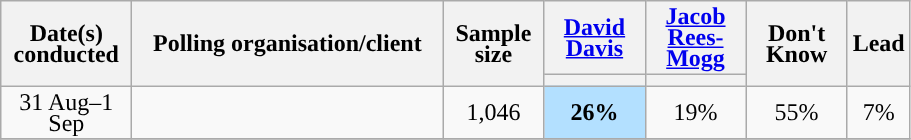<table class="wikitable collapsible sortable" style="text-align:center;font-size:100%;line-height:14px">
<tr valign= center>
<th style="width:80px;" rowspan="2">Date(s)<br>conducted</th>
<th style="width:200px;" rowspan="2">Polling organisation/client</th>
<th style="width:60px;" rowspan="2">Sample size</th>
<th style="width:60px;" class="unsortable"><a href='#'>David <br> Davis</a></th>
<th style="width:60px;" class="unsortable"><a href='#'>Jacob <br> Rees-Mogg</a></th>
<th style="width:60px;" rowspan="2" class="unsortable">Don't <br> Know</th>
<th class="unsortable" style="width:20px;" rowspan="2">Lead</th>
</tr>
<tr>
<th class="unsortable" style="color:inherit;background:"></th>
<th class="unsortable" style="color:inherit;background:"></th>
</tr>
<tr>
<td rowspan=1>31 Aug–1 Sep</td>
<td rowspan=1></td>
<td rowspan=1>1,046</td>
<td style="background:#B3E0FF"><strong>26%</strong></td>
<td>19%</td>
<td>55%</td>
<td style="background:">7%</td>
</tr>
<tr>
</tr>
</table>
